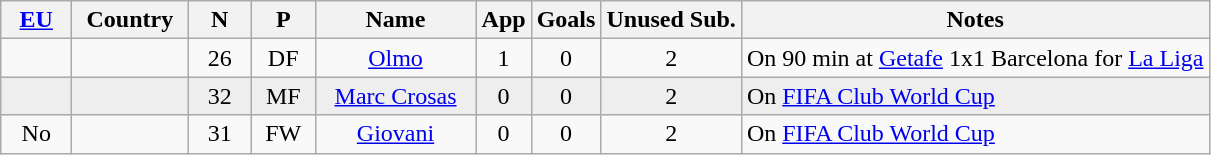<table class="wikitable sortable" style="text-align: center;">
<tr>
<th width=40><a href='#'>EU</a></th>
<th width=70>Country</th>
<th width=35>N</th>
<th width=35>P</th>
<th width=100>Name</th>
<th>App</th>
<th>Goals</th>
<th>Unused Sub.</th>
<th align=left>Notes</th>
</tr>
<tr>
<td></td>
<td></td>
<td>26</td>
<td>DF</td>
<td><a href='#'>Olmo</a></td>
<td>1</td>
<td>0</td>
<td>2</td>
<td align=left>On 90 min at <a href='#'>Getafe</a> 1x1 Barcelona for <a href='#'>La Liga</a></td>
</tr>
<tr style="background: #EEEEEE;">
<td></td>
<td></td>
<td>32</td>
<td>MF</td>
<td><a href='#'>Marc Crosas</a></td>
<td>0</td>
<td>0</td>
<td>2</td>
<td align=left>On <a href='#'>FIFA Club World Cup</a></td>
</tr>
<tr>
<td>No</td>
<td></td>
<td>31</td>
<td>FW</td>
<td><a href='#'>Giovani</a></td>
<td>0</td>
<td>0</td>
<td>2</td>
<td align=left>On <a href='#'>FIFA Club World Cup</a></td>
</tr>
</table>
